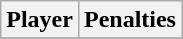<table class="wikitable">
<tr>
<th>Player</th>
<th>Penalties</th>
</tr>
<tr>
</tr>
</table>
